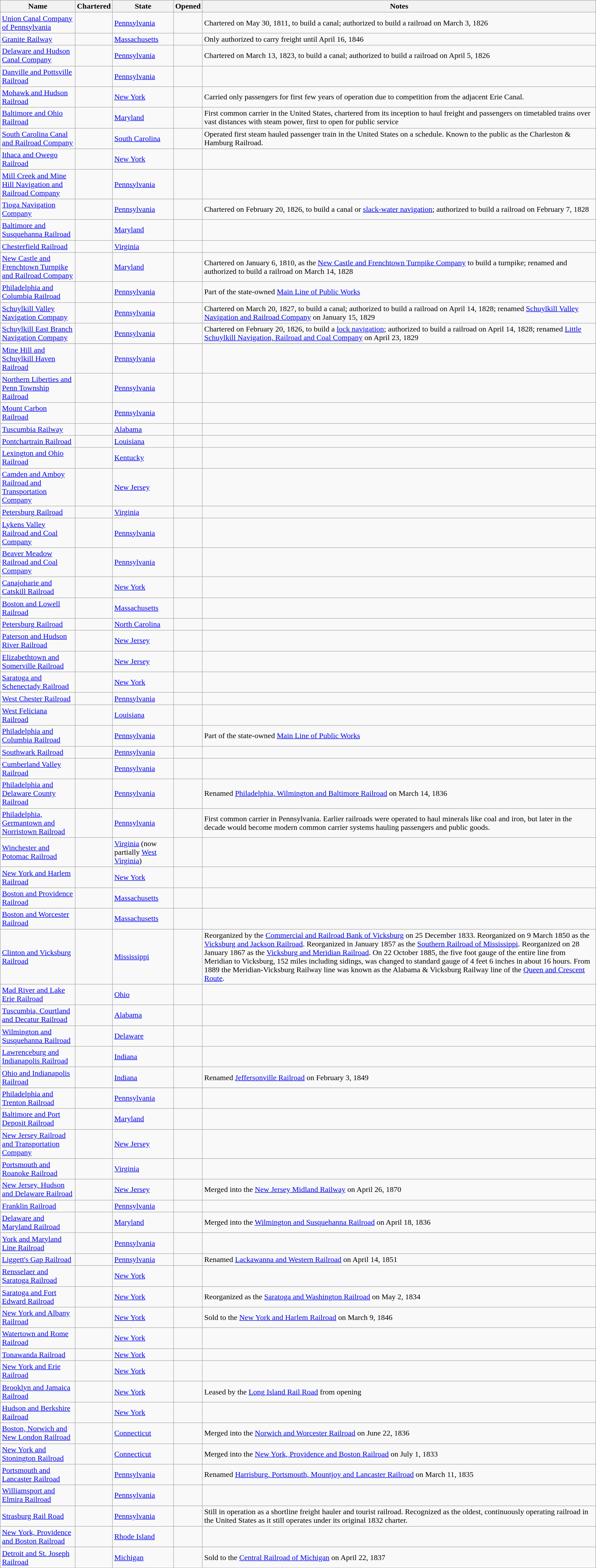<table class="wikitable sortable" border="1">
<tr>
<th>Name</th>
<th>Chartered</th>
<th>State</th>
<th>Opened</th>
<th>Notes</th>
</tr>
<tr>
<td><a href='#'>Union Canal Company of Pennsylvania</a></td>
<td></td>
<td><a href='#'>Pennsylvania</a></td>
<td></td>
<td>Chartered on May 30, 1811, to build a canal; authorized to build a railroad on March 3, 1826</td>
</tr>
<tr>
<td><a href='#'>Granite Railway</a></td>
<td></td>
<td><a href='#'>Massachusetts</a></td>
<td></td>
<td>Only authorized to carry freight until April 16, 1846</td>
</tr>
<tr>
<td><a href='#'>Delaware and Hudson Canal Company</a></td>
<td></td>
<td><a href='#'>Pennsylvania</a></td>
<td></td>
<td>Chartered on March 13, 1823, to build a canal; authorized to build a railroad on April 5, 1826</td>
</tr>
<tr>
<td><a href='#'>Danville and Pottsville Railroad</a></td>
<td></td>
<td><a href='#'>Pennsylvania</a></td>
<td></td>
<td></td>
</tr>
<tr>
<td><a href='#'>Mohawk and Hudson Railroad</a></td>
<td></td>
<td><a href='#'>New York</a></td>
<td></td>
<td>Carried only passengers for first few years of operation due to competition from the adjacent Erie Canal.</td>
</tr>
<tr>
<td><a href='#'>Baltimore and Ohio Railroad</a></td>
<td></td>
<td><a href='#'>Maryland</a></td>
<td></td>
<td>First common carrier in the United States, chartered from its inception to haul freight and passengers on timetabled trains over vast distances with steam power, first to open for public service</td>
</tr>
<tr>
<td><a href='#'>South Carolina Canal and Railroad Company</a></td>
<td></td>
<td><a href='#'>South Carolina</a></td>
<td></td>
<td>Operated first steam hauled passenger train in the United States on a schedule. Known to the public as the Charleston & Hamburg Railroad.</td>
</tr>
<tr>
<td><a href='#'>Ithaca and Owego Railroad</a></td>
<td></td>
<td><a href='#'>New York</a></td>
<td></td>
<td></td>
</tr>
<tr>
<td><a href='#'>Mill Creek and Mine Hill Navigation and Railroad Company</a></td>
<td></td>
<td><a href='#'>Pennsylvania</a></td>
<td></td>
<td></td>
</tr>
<tr>
<td><a href='#'>Tioga Navigation Company</a></td>
<td></td>
<td><a href='#'>Pennsylvania</a></td>
<td></td>
<td>Chartered on February 20, 1826, to build a canal or <a href='#'>slack-water navigation</a>; authorized to build a railroad on February 7, 1828</td>
</tr>
<tr>
<td><a href='#'>Baltimore and Susquehanna Railroad</a></td>
<td></td>
<td><a href='#'>Maryland</a></td>
<td></td>
<td></td>
</tr>
<tr>
<td><a href='#'>Chesterfield Railroad</a></td>
<td></td>
<td><a href='#'>Virginia</a></td>
<td></td>
<td></td>
</tr>
<tr>
<td><a href='#'>New Castle and Frenchtown Turnpike and Railroad Company</a></td>
<td></td>
<td><a href='#'>Maryland</a></td>
<td></td>
<td>Chartered on January 6, 1810, as the <a href='#'>New Castle and Frenchtown Turnpike Company</a> to build a turnpike; renamed and authorized to build a railroad on March 14, 1828</td>
</tr>
<tr>
<td><a href='#'>Philadelphia and Columbia Railroad</a></td>
<td></td>
<td><a href='#'>Pennsylvania</a></td>
<td></td>
<td>Part of the state-owned <a href='#'>Main Line of Public Works</a></td>
</tr>
<tr>
<td><a href='#'>Schuylkill Valley Navigation Company</a></td>
<td></td>
<td><a href='#'>Pennsylvania</a></td>
<td></td>
<td>Chartered on March 20, 1827, to build a canal; authorized to build a railroad on April 14, 1828; renamed <a href='#'>Schuylkill Valley Navigation and Railroad Company</a> on January 15, 1829</td>
</tr>
<tr>
<td><a href='#'>Schuylkill East Branch Navigation Company</a></td>
<td></td>
<td><a href='#'>Pennsylvania</a></td>
<td></td>
<td>Chartered on February 20, 1826, to build a <a href='#'>lock navigation</a>; authorized to build a railroad on April 14, 1828; renamed <a href='#'>Little Schuylkill Navigation, Railroad and Coal Company</a> on April 23, 1829</td>
</tr>
<tr>
</tr>
<tr>
<td><a href='#'>Mine Hill and Schuylkill Haven Railroad</a></td>
<td></td>
<td><a href='#'>Pennsylvania</a></td>
<td></td>
<td></td>
</tr>
<tr>
<td><a href='#'>Northern Liberties and Penn Township Railroad</a></td>
<td></td>
<td><a href='#'>Pennsylvania</a></td>
<td></td>
<td></td>
</tr>
<tr>
<td><a href='#'>Mount Carbon Railroad</a></td>
<td></td>
<td><a href='#'>Pennsylvania</a></td>
<td></td>
<td></td>
</tr>
<tr>
<td><a href='#'>Tuscumbia Railway</a></td>
<td></td>
<td><a href='#'>Alabama</a></td>
<td></td>
<td></td>
</tr>
<tr>
<td><a href='#'>Pontchartrain Railroad</a></td>
<td></td>
<td><a href='#'>Louisiana</a></td>
<td></td>
<td></td>
</tr>
<tr>
<td><a href='#'>Lexington and Ohio Railroad</a></td>
<td></td>
<td><a href='#'>Kentucky</a></td>
<td></td>
<td></td>
</tr>
<tr>
<td><a href='#'>Camden and Amboy Railroad and Transportation Company</a></td>
<td></td>
<td><a href='#'>New Jersey</a></td>
<td></td>
<td></td>
</tr>
<tr>
<td><a href='#'>Petersburg Railroad</a></td>
<td></td>
<td><a href='#'>Virginia</a></td>
<td></td>
<td></td>
</tr>
<tr>
<td><a href='#'>Lykens Valley Railroad and Coal Company</a></td>
<td></td>
<td><a href='#'>Pennsylvania</a></td>
<td></td>
<td></td>
</tr>
<tr>
<td><a href='#'>Beaver Meadow Railroad and Coal Company</a></td>
<td></td>
<td><a href='#'>Pennsylvania</a></td>
<td></td>
<td></td>
</tr>
<tr>
<td><a href='#'>Canajoharie and Catskill Railroad</a></td>
<td></td>
<td><a href='#'>New York</a></td>
<td></td>
<td></td>
</tr>
<tr>
<td><a href='#'>Boston and Lowell Railroad</a></td>
<td></td>
<td><a href='#'>Massachusetts</a></td>
<td></td>
<td></td>
</tr>
<tr>
<td><a href='#'>Petersburg Railroad</a></td>
<td></td>
<td><a href='#'>North Carolina</a></td>
<td></td>
<td></td>
</tr>
<tr>
<td><a href='#'>Paterson and Hudson River Railroad</a></td>
<td></td>
<td><a href='#'>New Jersey</a></td>
<td></td>
<td></td>
</tr>
<tr>
<td><a href='#'>Elizabethtown and Somerville Railroad</a></td>
<td></td>
<td><a href='#'>New Jersey</a></td>
<td></td>
<td></td>
</tr>
<tr>
<td><a href='#'>Saratoga and Schenectady Railroad</a></td>
<td></td>
<td><a href='#'>New York</a></td>
<td></td>
<td></td>
</tr>
<tr>
<td><a href='#'>West Chester Railroad</a></td>
<td></td>
<td><a href='#'>Pennsylvania</a></td>
<td></td>
<td></td>
</tr>
<tr>
<td><a href='#'>West Feliciana Railroad</a></td>
<td></td>
<td><a href='#'>Louisiana</a></td>
<td></td>
<td></td>
</tr>
<tr>
<td><a href='#'>Philadelphia and Columbia Railroad</a></td>
<td></td>
<td><a href='#'>Pennsylvania</a></td>
<td></td>
<td>Part of the state-owned <a href='#'>Main Line of Public Works</a></td>
</tr>
<tr>
<td><a href='#'>Southwark Railroad</a></td>
<td></td>
<td><a href='#'>Pennsylvania</a></td>
<td></td>
<td></td>
</tr>
<tr>
<td><a href='#'>Cumberland Valley Railroad</a></td>
<td></td>
<td><a href='#'>Pennsylvania</a></td>
<td></td>
<td></td>
</tr>
<tr>
<td><a href='#'>Philadelphia and Delaware County Railroad</a></td>
<td></td>
<td><a href='#'>Pennsylvania</a></td>
<td></td>
<td>Renamed <a href='#'>Philadelphia, Wilmington and Baltimore Railroad</a> on March 14, 1836</td>
</tr>
<tr>
<td><a href='#'>Philadelphia, Germantown and Norristown Railroad</a></td>
<td></td>
<td><a href='#'>Pennsylvania</a></td>
<td></td>
<td>First common carrier in Pennsylvania. Earlier railroads were operated to haul minerals like coal and iron, but later in the decade would become modern common carrier systems hauling passengers and public goods.</td>
</tr>
<tr>
<td><a href='#'>Winchester and Potomac Railroad</a></td>
<td></td>
<td><a href='#'>Virginia</a> (now partially <a href='#'>West Virginia</a>)</td>
<td></td>
<td></td>
</tr>
<tr>
<td><a href='#'>New York and Harlem Railroad</a></td>
<td></td>
<td><a href='#'>New York</a></td>
<td></td>
<td></td>
</tr>
<tr>
<td><a href='#'>Boston and Providence Railroad</a></td>
<td></td>
<td><a href='#'>Massachusetts</a></td>
<td></td>
<td></td>
</tr>
<tr>
<td><a href='#'>Boston and Worcester Railroad</a></td>
<td></td>
<td><a href='#'>Massachusetts</a></td>
<td></td>
<td></td>
</tr>
<tr>
<td><a href='#'>Clinton and Vicksburg Railroad</a></td>
<td></td>
<td><a href='#'>Mississippi</a></td>
<td></td>
<td>Reorganized by the <a href='#'>Commercial and Railroad Bank of Vicksburg</a> on 25 December 1833. Reorganized on 9 March 1850 as the <a href='#'>Vicksburg and Jackson Railroad</a>. Reorganized in January 1857 as the <a href='#'>Southern Railroad of Mississippi</a>. Reorganized on 28 January 1867 as the <a href='#'>Vicksburg and Meridian Railroad</a>. On 22 October 1885, the five foot gauge of the entire line from Meridian to Vicksburg, 152 miles including sidings, was changed to standard gauge of 4 feet 6 inches in about 16 hours. From 1889 the Meridian-Vicksburg Railway line was known as the Alabama & Vicksburg Railway line of the <a href='#'>Queen and Crescent Route</a>.</td>
</tr>
<tr>
<td><a href='#'>Mad River and Lake Erie Railroad</a></td>
<td></td>
<td><a href='#'>Ohio</a></td>
<td></td>
<td></td>
</tr>
<tr>
<td><a href='#'>Tuscumbia, Courtland and Decatur Railroad</a></td>
<td></td>
<td><a href='#'>Alabama</a></td>
<td></td>
<td></td>
</tr>
<tr>
<td><a href='#'>Wilmington and Susquehanna Railroad</a></td>
<td></td>
<td><a href='#'>Delaware</a></td>
<td></td>
<td></td>
</tr>
<tr>
<td><a href='#'>Lawrenceburg and Indianapolis Railroad</a></td>
<td></td>
<td><a href='#'>Indiana</a></td>
<td></td>
<td></td>
</tr>
<tr>
<td><a href='#'>Ohio and Indianapolis Railroad</a></td>
<td></td>
<td><a href='#'>Indiana</a></td>
<td></td>
<td>Renamed <a href='#'>Jeffersonville Railroad</a> on February 3, 1849</td>
</tr>
<tr>
</tr>
<tr>
<td><a href='#'>Philadelphia and Trenton Railroad</a></td>
<td></td>
<td><a href='#'>Pennsylvania</a></td>
<td></td>
<td></td>
</tr>
<tr>
<td><a href='#'>Baltimore and Port Deposit Railroad</a></td>
<td></td>
<td><a href='#'>Maryland</a></td>
<td></td>
<td></td>
</tr>
<tr>
<td><a href='#'>New Jersey Railroad and Transportation Company</a></td>
<td></td>
<td><a href='#'>New Jersey</a></td>
<td></td>
<td></td>
</tr>
<tr>
<td><a href='#'>Portsmouth and Roanoke Railroad</a></td>
<td></td>
<td><a href='#'>Virginia</a></td>
<td></td>
<td></td>
</tr>
<tr>
<td><a href='#'>New Jersey, Hudson and Delaware Railroad</a></td>
<td></td>
<td><a href='#'>New Jersey</a></td>
<td></td>
<td>Merged into the <a href='#'>New Jersey Midland Railway</a> on April 26, 1870</td>
</tr>
<tr>
<td><a href='#'>Franklin Railroad</a></td>
<td></td>
<td><a href='#'>Pennsylvania</a></td>
<td></td>
<td></td>
</tr>
<tr>
<td><a href='#'>Delaware and Maryland Railroad</a></td>
<td></td>
<td><a href='#'>Maryland</a></td>
<td></td>
<td>Merged into the <a href='#'>Wilmington and Susquehanna Railroad</a> on April 18, 1836</td>
</tr>
<tr>
<td><a href='#'>York and Maryland Line Railroad</a></td>
<td></td>
<td><a href='#'>Pennsylvania</a></td>
<td></td>
<td></td>
</tr>
<tr>
<td><a href='#'>Liggett's Gap Railroad</a></td>
<td></td>
<td><a href='#'>Pennsylvania</a></td>
<td></td>
<td>Renamed <a href='#'>Lackawanna and Western Railroad</a> on April 14, 1851</td>
</tr>
<tr>
<td><a href='#'>Rensselaer and Saratoga Railroad</a></td>
<td></td>
<td><a href='#'>New York</a></td>
<td></td>
<td></td>
</tr>
<tr>
<td><a href='#'>Saratoga and Fort Edward Railroad</a></td>
<td></td>
<td><a href='#'>New York</a></td>
<td></td>
<td>Reorganized as the <a href='#'>Saratoga and Washington Railroad</a> on May 2, 1834</td>
</tr>
<tr>
<td><a href='#'>New York and Albany Railroad</a></td>
<td></td>
<td><a href='#'>New York</a></td>
<td></td>
<td>Sold to the <a href='#'>New York and Harlem Railroad</a> on March 9, 1846</td>
</tr>
<tr>
<td><a href='#'>Watertown and Rome Railroad</a></td>
<td></td>
<td><a href='#'>New York</a></td>
<td></td>
<td></td>
</tr>
<tr>
<td><a href='#'>Tonawanda Railroad</a></td>
<td></td>
<td><a href='#'>New York</a></td>
<td></td>
<td></td>
</tr>
<tr>
<td><a href='#'>New York and Erie Railroad</a></td>
<td></td>
<td><a href='#'>New York</a></td>
<td></td>
<td></td>
</tr>
<tr>
<td><a href='#'>Brooklyn and Jamaica Railroad</a></td>
<td></td>
<td><a href='#'>New York</a></td>
<td></td>
<td>Leased by the <a href='#'>Long Island Rail Road</a> from opening</td>
</tr>
<tr>
<td><a href='#'>Hudson and Berkshire Railroad</a></td>
<td></td>
<td><a href='#'>New York</a></td>
<td></td>
<td></td>
</tr>
<tr>
<td><a href='#'>Boston, Norwich and New London Railroad</a></td>
<td></td>
<td><a href='#'>Connecticut</a></td>
<td></td>
<td>Merged into the <a href='#'>Norwich and Worcester Railroad</a> on June 22, 1836</td>
</tr>
<tr>
<td><a href='#'>New York and Stonington Railroad</a></td>
<td></td>
<td><a href='#'>Connecticut</a></td>
<td></td>
<td>Merged into the <a href='#'>New York, Providence and Boston Railroad</a> on July 1, 1833</td>
</tr>
<tr>
<td><a href='#'>Portsmouth and Lancaster Railroad</a></td>
<td></td>
<td><a href='#'>Pennsylvania</a></td>
<td></td>
<td>Renamed <a href='#'>Harrisburg, Portsmouth, Mountjoy and Lancaster Railroad</a> on March 11, 1835</td>
</tr>
<tr>
<td><a href='#'>Williamsport and Elmira Railroad</a></td>
<td></td>
<td><a href='#'>Pennsylvania</a></td>
<td></td>
<td></td>
</tr>
<tr>
<td><a href='#'>Strasburg Rail Road</a></td>
<td></td>
<td><a href='#'>Pennsylvania</a></td>
<td></td>
<td>Still in operation as a shortline freight hauler and tourist railroad. Recognized as the oldest, continuously operating railroad in the United States as it still operates under its original 1832 charter.</td>
</tr>
<tr>
<td><a href='#'>New York, Providence and Boston Railroad</a></td>
<td></td>
<td><a href='#'>Rhode Island</a></td>
<td></td>
<td></td>
</tr>
<tr>
<td><a href='#'>Detroit and St. Joseph Railroad</a></td>
<td></td>
<td><a href='#'>Michigan</a></td>
<td></td>
<td>Sold to the <a href='#'>Central Railroad of Michigan</a> on April 22, 1837</td>
</tr>
</table>
